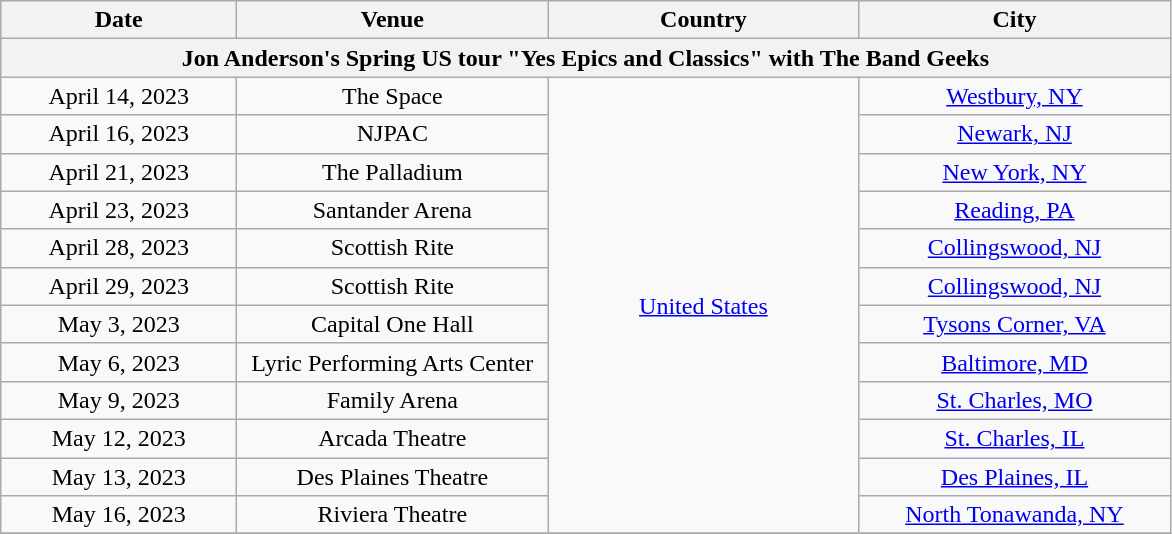<table class="wikitable" style="text-align:center;">
<tr>
<th style="width:150px;">Date</th>
<th style="width:200px;">Venue</th>
<th style="width:200px;">Country</th>
<th style="width:200px;">City</th>
</tr>
<tr>
<th colspan="4">Jon Anderson's Spring US tour "Yes Epics and Classics" with The Band Geeks</th>
</tr>
<tr>
<td>April 14, 2023</td>
<td>The Space</td>
<td rowspan="12"><a href='#'>United States</a></td>
<td><a href='#'>Westbury, NY</a></td>
</tr>
<tr>
<td>April 16, 2023</td>
<td>NJPAC</td>
<td><a href='#'>Newark, NJ</a></td>
</tr>
<tr>
<td>April 21, 2023</td>
<td>The Palladium</td>
<td><a href='#'>New York, NY</a></td>
</tr>
<tr>
<td>April 23, 2023</td>
<td>Santander Arena</td>
<td><a href='#'>Reading, PA</a></td>
</tr>
<tr>
<td>April 28, 2023</td>
<td>Scottish Rite</td>
<td><a href='#'>Collingswood, NJ</a></td>
</tr>
<tr>
<td>April 29, 2023</td>
<td>Scottish Rite</td>
<td><a href='#'>Collingswood, NJ</a></td>
</tr>
<tr>
<td>May 3, 2023</td>
<td>Capital One Hall</td>
<td><a href='#'>Tysons Corner, VA</a></td>
</tr>
<tr>
<td>May 6, 2023</td>
<td>Lyric Performing Arts Center</td>
<td><a href='#'>Baltimore, MD</a></td>
</tr>
<tr>
<td>May 9, 2023</td>
<td>Family Arena</td>
<td><a href='#'>St. Charles, MO</a></td>
</tr>
<tr>
<td>May 12, 2023</td>
<td>Arcada Theatre</td>
<td><a href='#'>St. Charles, IL</a></td>
</tr>
<tr>
<td>May 13, 2023</td>
<td>Des Plaines Theatre</td>
<td><a href='#'>Des Plaines, IL</a></td>
</tr>
<tr>
<td>May 16, 2023</td>
<td>Riviera Theatre</td>
<td><a href='#'>North Tonawanda, NY</a></td>
</tr>
<tr>
</tr>
</table>
